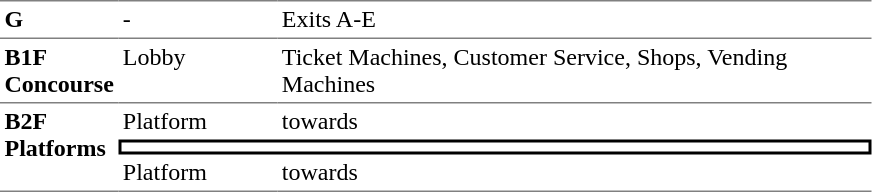<table table border=0 cellspacing=0 cellpadding=3>
<tr>
<td style="border-top:solid 1px gray;" width=50 valign=top><strong>G</strong></td>
<td style="border-top:solid 1px gray;" width=100 valign=top>-</td>
<td style="border-top:solid 1px gray;" width=390 valign=top>Exits A-E</td>
</tr>
<tr>
<td style="border-bottom:solid 1px gray; border-top:solid 1px gray;" valign=top width=50><strong>B1F<br>Concourse</strong></td>
<td style="border-bottom:solid 1px gray; border-top:solid 1px gray;" valign=top width=100>Lobby</td>
<td style="border-bottom:solid 1px gray; border-top:solid 1px gray;" valign=top width=390>Ticket Machines, Customer Service, Shops, Vending Machines</td>
</tr>
<tr>
<td style="border-bottom:solid 1px gray;" rowspan="3" valign=top><strong>B2F<br>Platforms</strong></td>
<td>Platform</td>
<td>  towards  </td>
</tr>
<tr>
<td style="border-right:solid 2px black;border-left:solid 2px black;border-top:solid 2px black;border-bottom:solid 2px black;text-align:center;" colspan=2></td>
</tr>
<tr>
<td style="border-bottom:solid 1px gray;">Platform</td>
<td style="border-bottom:solid 1px gray;">  towards   </td>
</tr>
</table>
